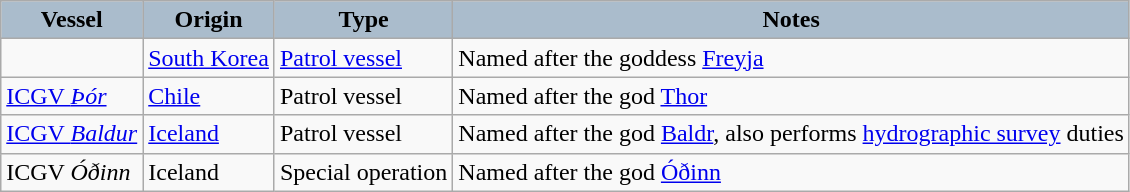<table class="wikitable">
<tr>
<th style="text-align:center; background:#aabccc;">Vessel</th>
<th style="text-align: center; background:#aabccc;">Origin</th>
<th style="text-align:l center; background:#aabccc;">Type</th>
<th style="text-align: center; background:#aabccc;">Notes</th>
</tr>
<tr>
<td></td>
<td><a href='#'>South Korea</a></td>
<td><a href='#'>Patrol vessel</a></td>
<td>Named after the goddess <a href='#'>Freyja</a></td>
</tr>
<tr>
<td><a href='#'>ICGV <em>Þór</em></a></td>
<td><a href='#'>Chile</a></td>
<td>Patrol vessel</td>
<td>Named after the god <a href='#'>Thor</a></td>
</tr>
<tr>
<td><a href='#'>ICGV <em>Baldur</em></a></td>
<td><a href='#'>Iceland</a></td>
<td>Patrol vessel</td>
<td>Named after the god <a href='#'>Baldr</a>, also performs <a href='#'>hydrographic survey</a> duties</td>
</tr>
<tr>
<td>ICGV <em>Óðinn</em></td>
<td>Iceland</td>
<td>Special operation</td>
<td>Named after the god <a href='#'>Óðinn</a></td>
</tr>
</table>
